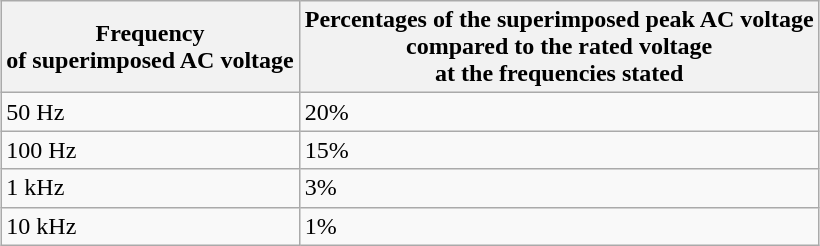<table class="wikitable centered" style="margin:1em auto;">
<tr class="hintergrundfarbe6">
<th>Frequency <br> of superimposed AC voltage</th>
<th>Percentages of the superimposed peak AC voltage <br> compared to the rated voltage <br> at the frequencies stated</th>
</tr>
<tr>
<td>50 Hz</td>
<td>20%</td>
</tr>
<tr>
<td>100 Hz</td>
<td>15%</td>
</tr>
<tr>
<td>1 kHz</td>
<td>3%</td>
</tr>
<tr>
<td>10 kHz</td>
<td>1%</td>
</tr>
</table>
